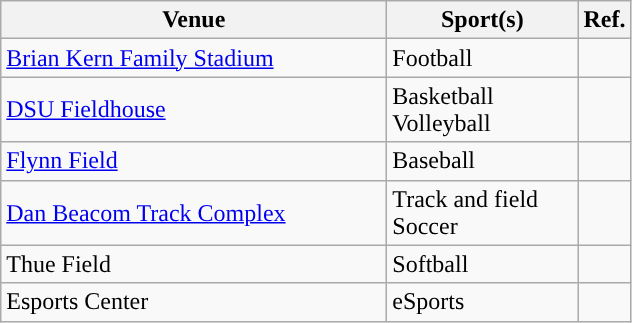<table class="wikitable">
<tr>
<th width=250px>Venue</th>
<th width=120px>Sport(s)</th>
<th width=px>Ref.</th>
</tr>
<tr>
<td><a href='#'>Brian Kern Family Stadium</a> </td>
<td>Football</td>
<td></td>
</tr>
<tr>
<td><a href='#'>DSU Fieldhouse</a></td>
<td>Basketball<br>Volleyball</td>
<td></td>
</tr>
<tr>
<td><a href='#'>Flynn Field</a></td>
<td>Baseball</td>
<td></td>
</tr>
<tr>
<td><a href='#'>Dan Beacom Track Complex</a> </td>
<td>Track and field <br> Soccer</td>
<td></td>
</tr>
<tr>
<td>Thue Field</td>
<td>Softball</td>
<td></td>
</tr>
<tr>
<td>Esports Center </td>
<td>eSports</td>
<td></td>
</tr>
</table>
